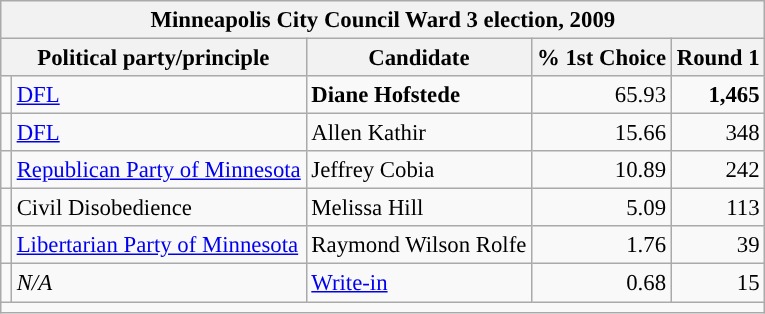<table class="wikitable" style="font-size:95%">
<tr>
<th colspan="5">Minneapolis City Council Ward 3 election, 2009</th>
</tr>
<tr>
<th colspan="2">Political party/principle</th>
<th>Candidate</th>
<th>% 1st Choice</th>
<th>Round 1</th>
</tr>
<tr>
<td style="background-color:"></td>
<td><a href='#'>DFL</a></td>
<td><strong>Diane Hofstede</strong></td>
<td align="right">65.93</td>
<td align="right"><strong>1,465</strong></td>
</tr>
<tr>
<td style="background-color:"></td>
<td><a href='#'>DFL</a></td>
<td>Allen Kathir</td>
<td align="right">15.66</td>
<td align="right">348</td>
</tr>
<tr>
<td style="background-color:"></td>
<td><a href='#'>Republican Party of Minnesota</a></td>
<td>Jeffrey Cobia</td>
<td align="right">10.89</td>
<td align="right">242</td>
</tr>
<tr>
<td style="background-color:"></td>
<td>Civil Disobedience</td>
<td>Melissa Hill</td>
<td align="right">5.09</td>
<td align="right">113</td>
</tr>
<tr>
<td style="background-color:"></td>
<td><a href='#'>Libertarian Party of Minnesota</a></td>
<td>Raymond Wilson Rolfe</td>
<td align="right">1.76</td>
<td align="right">39</td>
</tr>
<tr>
<td style="background-color:"></td>
<td><em>N/A</em></td>
<td><a href='#'>Write-in</a></td>
<td align="right">0.68</td>
<td align="right">15</td>
</tr>
<tr>
<td colspan="5"></td>
</tr>
</table>
